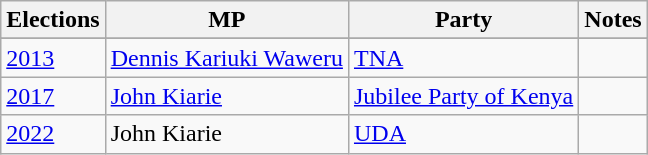<table class="wikitable">
<tr>
<th>Elections</th>
<th>MP</th>
<th>Party</th>
<th>Notes</th>
</tr>
<tr>
</tr>
<tr>
<td><a href='#'>2013</a></td>
<td><a href='#'>Dennis Kariuki Waweru</a></td>
<td><a href='#'>TNA</a></td>
<td></td>
</tr>
<tr>
<td><a href='#'>2017</a></td>
<td><a href='#'>John Kiarie</a></td>
<td><a href='#'>Jubilee Party of Kenya</a></td>
<td></td>
</tr>
<tr>
<td><a href='#'>2022</a></td>
<td>John Kiarie</td>
<td><a href='#'>UDA</a></td>
<td></td>
</tr>
</table>
